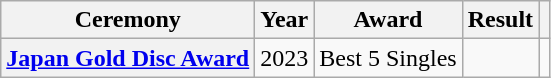<table class="wikitable plainrowheaders" style=text-align:center>
<tr>
<th scope="col">Ceremony</th>
<th scope="col">Year</th>
<th scope="col">Award</th>
<th scope="col">Result</th>
<th scope="col" class="unsortable"></th>
</tr>
<tr>
<th scope="row"><a href='#'>Japan Gold Disc Award</a></th>
<td>2023</td>
<td>Best 5 Singles</td>
<td></td>
<td style="text-align:center;"></td>
</tr>
</table>
